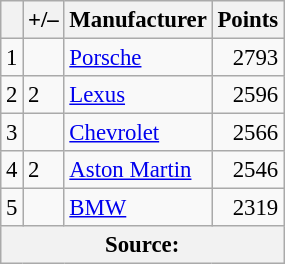<table class="wikitable" style="font-size: 95%;">
<tr>
<th scope="col"></th>
<th scope="col">+/–</th>
<th scope="col">Manufacturer</th>
<th scope="col">Points</th>
</tr>
<tr>
<td align=center>1</td>
<td align="left"></td>
<td> <a href='#'>Porsche</a></td>
<td align=right>2793</td>
</tr>
<tr>
<td align=center>2</td>
<td align="left"> 2</td>
<td> <a href='#'>Lexus</a></td>
<td align=right>2596</td>
</tr>
<tr>
<td align=center>3</td>
<td align="left"></td>
<td> <a href='#'>Chevrolet</a></td>
<td align=right>2566</td>
</tr>
<tr>
<td align=center>4</td>
<td align="left"> 2</td>
<td> <a href='#'>Aston Martin</a></td>
<td align=right>2546</td>
</tr>
<tr>
<td align=center>5</td>
<td align="left"></td>
<td> <a href='#'>BMW</a></td>
<td align=right>2319</td>
</tr>
<tr>
<th colspan=5>Source:</th>
</tr>
</table>
